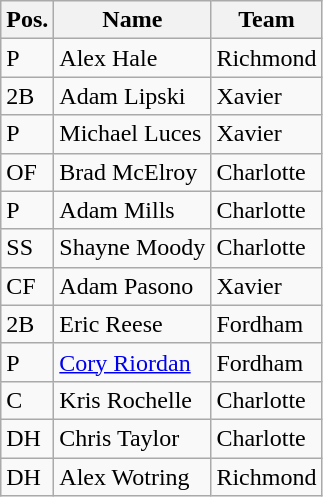<table class=wikitable>
<tr>
<th>Pos.</th>
<th>Name</th>
<th>Team</th>
</tr>
<tr>
<td>P</td>
<td>Alex Hale</td>
<td>Richmond</td>
</tr>
<tr>
<td>2B</td>
<td>Adam Lipski</td>
<td>Xavier</td>
</tr>
<tr>
<td>P</td>
<td>Michael Luces</td>
<td>Xavier</td>
</tr>
<tr>
<td>OF</td>
<td>Brad McElroy</td>
<td>Charlotte</td>
</tr>
<tr>
<td>P</td>
<td>Adam Mills</td>
<td>Charlotte</td>
</tr>
<tr>
<td>SS</td>
<td>Shayne Moody</td>
<td>Charlotte</td>
</tr>
<tr>
<td>CF</td>
<td>Adam Pasono</td>
<td>Xavier</td>
</tr>
<tr>
<td>2B</td>
<td>Eric Reese</td>
<td>Fordham</td>
</tr>
<tr>
<td>P</td>
<td><a href='#'>Cory Riordan</a></td>
<td>Fordham</td>
</tr>
<tr>
<td>C</td>
<td>Kris Rochelle</td>
<td>Charlotte</td>
</tr>
<tr>
<td>DH</td>
<td>Chris Taylor</td>
<td>Charlotte</td>
</tr>
<tr>
<td>DH</td>
<td>Alex Wotring</td>
<td>Richmond</td>
</tr>
</table>
